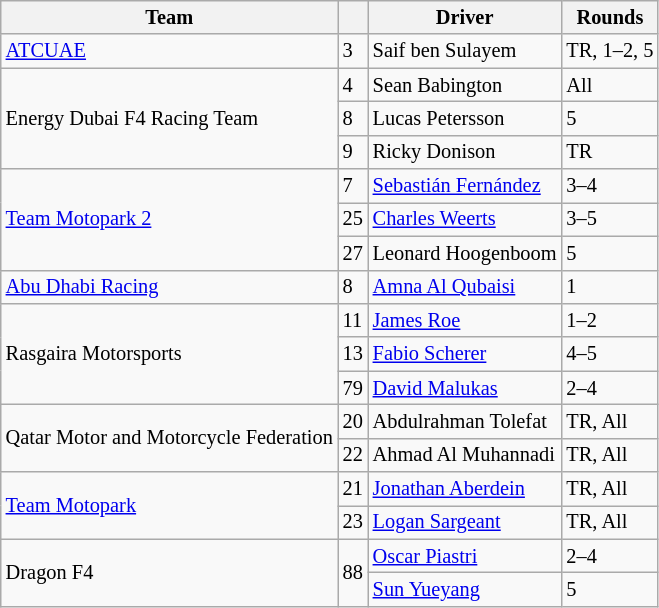<table class="wikitable" style="font-size: 85%">
<tr>
<th>Team</th>
<th></th>
<th>Driver</th>
<th>Rounds</th>
</tr>
<tr>
<td>  <a href='#'>ATCUAE</a></td>
<td>3</td>
<td> Saif ben Sulayem</td>
<td>TR, 1–2, 5</td>
</tr>
<tr>
<td rowspan=3> Energy Dubai F4 Racing Team</td>
<td>4</td>
<td> Sean Babington</td>
<td>All</td>
</tr>
<tr>
<td>8</td>
<td> Lucas Petersson</td>
<td>5</td>
</tr>
<tr>
<td>9</td>
<td> Ricky Donison</td>
<td>TR</td>
</tr>
<tr>
<td rowspan=3> <a href='#'>Team Motopark 2</a></td>
<td>7</td>
<td> <a href='#'>Sebastián Fernández</a></td>
<td>3–4</td>
</tr>
<tr>
<td>25</td>
<td> <a href='#'>Charles Weerts</a></td>
<td>3–5</td>
</tr>
<tr>
<td>27</td>
<td> Leonard Hoogenboom</td>
<td>5</td>
</tr>
<tr>
<td> <a href='#'>Abu Dhabi Racing</a></td>
<td>8</td>
<td> <a href='#'>Amna Al Qubaisi</a></td>
<td>1</td>
</tr>
<tr>
<td rowspan=3> Rasgaira Motorsports</td>
<td>11</td>
<td> <a href='#'>James Roe</a></td>
<td>1–2</td>
</tr>
<tr>
<td>13</td>
<td> <a href='#'>Fabio Scherer</a></td>
<td>4–5</td>
</tr>
<tr>
<td>79</td>
<td> <a href='#'>David Malukas</a></td>
<td>2–4</td>
</tr>
<tr>
<td rowspan=2> Qatar Motor and Motorcycle Federation</td>
<td>20</td>
<td> Abdulrahman Tolefat</td>
<td>TR, All</td>
</tr>
<tr>
<td>22</td>
<td> Ahmad Al Muhannadi</td>
<td>TR, All</td>
</tr>
<tr>
<td rowspan=2> <a href='#'>Team Motopark</a></td>
<td>21</td>
<td> <a href='#'>Jonathan Aberdein</a></td>
<td>TR, All</td>
</tr>
<tr>
<td>23</td>
<td> <a href='#'>Logan Sargeant</a></td>
<td>TR, All</td>
</tr>
<tr>
<td rowspan=2> Dragon F4</td>
<td rowspan=2>88</td>
<td> <a href='#'>Oscar Piastri</a></td>
<td>2–4</td>
</tr>
<tr>
<td> <a href='#'>Sun Yueyang</a></td>
<td>5</td>
</tr>
</table>
